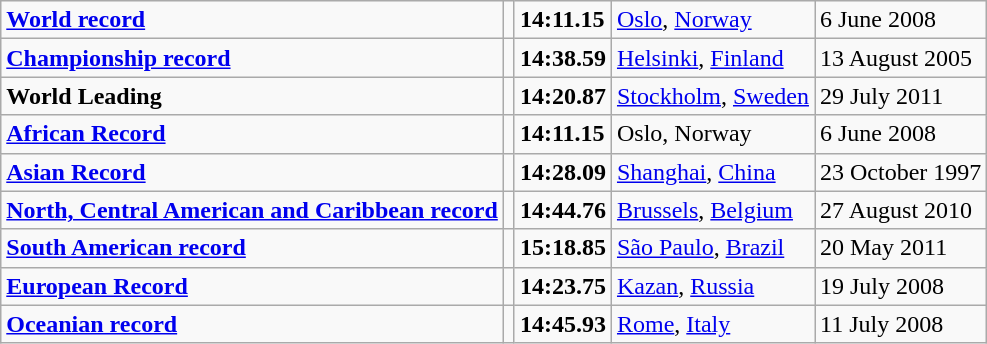<table class="wikitable">
<tr>
<td><strong><a href='#'>World record</a></strong></td>
<td></td>
<td><strong>14:11.15</strong></td>
<td><a href='#'>Oslo</a>, <a href='#'>Norway</a></td>
<td>6 June 2008</td>
</tr>
<tr>
<td><strong><a href='#'>Championship record</a></strong></td>
<td></td>
<td><strong>14:38.59</strong></td>
<td><a href='#'>Helsinki</a>, <a href='#'>Finland</a></td>
<td>13 August 2005</td>
</tr>
<tr>
<td><strong>World Leading</strong></td>
<td></td>
<td><strong>14:20.87</strong></td>
<td><a href='#'>Stockholm</a>, <a href='#'>Sweden</a></td>
<td>29 July 2011</td>
</tr>
<tr>
<td><strong><a href='#'>African Record</a></strong></td>
<td></td>
<td><strong>14:11.15</strong></td>
<td>Oslo, Norway</td>
<td>6 June 2008</td>
</tr>
<tr>
<td><strong><a href='#'>Asian Record</a></strong></td>
<td></td>
<td><strong>14:28.09</strong></td>
<td><a href='#'>Shanghai</a>, <a href='#'>China</a></td>
<td>23 October 1997</td>
</tr>
<tr>
<td><strong><a href='#'>North, Central American and Caribbean record</a></strong></td>
<td></td>
<td><strong>14:44.76</strong></td>
<td><a href='#'>Brussels</a>, <a href='#'>Belgium</a></td>
<td>27 August 2010</td>
</tr>
<tr>
<td><strong><a href='#'>South American record</a></strong></td>
<td></td>
<td><strong>15:18.85</strong></td>
<td><a href='#'>São Paulo</a>, <a href='#'>Brazil</a></td>
<td>20 May 2011</td>
</tr>
<tr>
<td><strong><a href='#'>European Record</a></strong></td>
<td></td>
<td><strong>14:23.75</strong></td>
<td><a href='#'>Kazan</a>, <a href='#'>Russia</a></td>
<td>19 July 2008</td>
</tr>
<tr>
<td><strong><a href='#'>Oceanian record</a></strong></td>
<td></td>
<td><strong>14:45.93</strong></td>
<td><a href='#'>Rome</a>, <a href='#'>Italy</a></td>
<td>11 July 2008</td>
</tr>
</table>
